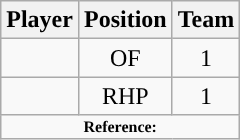<table class="wikitable sortable sortable" style="text-align: center">
<tr align=center>
<th>Player</th>
<th>Position</th>
<th>Team</th>
</tr>
<tr>
<td></td>
<td>OF</td>
<td>1</td>
</tr>
<tr>
<td></td>
<td>RHP</td>
<td>1</td>
</tr>
<tr class="sortbottom">
<td colspan="4"  style="font-size:8pt; text-align:center;"><strong>Reference:</strong></td>
</tr>
</table>
